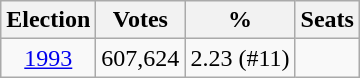<table class=wikitable style=text-align:center>
<tr>
<th>Election</th>
<th>Votes</th>
<th>%</th>
<th>Seats</th>
</tr>
<tr>
<td><a href='#'>1993</a></td>
<td>607,624</td>
<td>2.23 (#11)</td>
<td></td>
</tr>
</table>
